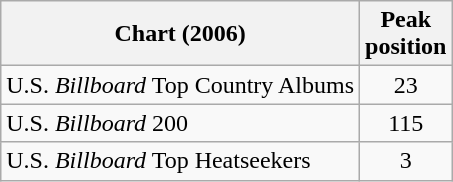<table class="wikitable">
<tr>
<th>Chart (2006)</th>
<th>Peak<br>position</th>
</tr>
<tr>
<td>U.S. <em>Billboard</em> Top Country Albums</td>
<td align="center">23</td>
</tr>
<tr>
<td>U.S. <em>Billboard</em> 200</td>
<td align="center">115</td>
</tr>
<tr>
<td>U.S. <em>Billboard</em> Top Heatseekers</td>
<td align="center">3</td>
</tr>
</table>
